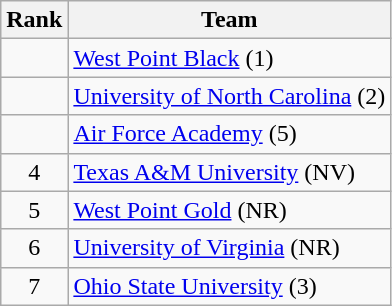<table class="wikitable">
<tr>
<th>Rank</th>
<th>Team</th>
</tr>
<tr>
<td align=center></td>
<td align="left"><a href='#'>West Point Black</a> (1)</td>
</tr>
<tr>
<td align=center></td>
<td align="left"><a href='#'>University of North Carolina</a> (2)</td>
</tr>
<tr>
<td align=center></td>
<td align="left"><a href='#'>Air Force Academy</a> (5)</td>
</tr>
<tr>
<td align=center>4</td>
<td align="left"><a href='#'>Texas A&M University</a> (NV)</td>
</tr>
<tr>
<td align=center>5</td>
<td align="left"><a href='#'>West Point Gold</a> (NR)</td>
</tr>
<tr>
<td align=center>6</td>
<td align="left"><a href='#'>University of Virginia</a> (NR)</td>
</tr>
<tr>
<td align=center>7</td>
<td align="left"><a href='#'>Ohio State University</a> (3)</td>
</tr>
</table>
